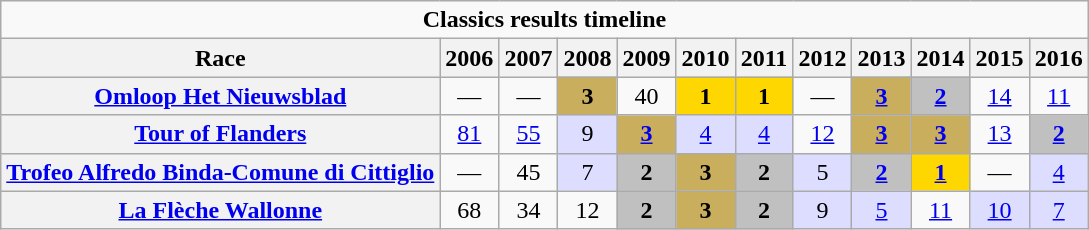<table class="wikitable plainrowheaders">
<tr>
<td colspan=12 align=center><strong>Classics results timeline</strong></td>
</tr>
<tr style="background:#EEEEEE;">
<th>Race</th>
<th>2006</th>
<th>2007</th>
<th>2008</th>
<th>2009</th>
<th>2010</th>
<th>2011</th>
<th>2012</th>
<th>2013</th>
<th>2014</th>
<th>2015</th>
<th>2016</th>
</tr>
<tr style="text-align:center;">
<th scope="row"><a href='#'>Omloop Het Nieuwsblad</a></th>
<td>—</td>
<td>—</td>
<td style="background:#C9AE5D;"><strong>3</strong></td>
<td>40</td>
<td style="background:gold;"><strong>1</strong></td>
<td style="background:gold;"><strong>1</strong></td>
<td>—</td>
<td style="background:#C9AE5D;"><strong><a href='#'>3</a></strong></td>
<td style="background:silver;"><strong><a href='#'>2</a></strong></td>
<td><a href='#'>14</a></td>
<td><a href='#'>11</a></td>
</tr>
<tr style="text-align:center;">
<th scope="row"><a href='#'>Tour of Flanders</a></th>
<td><a href='#'>81</a></td>
<td><a href='#'>55</a></td>
<td style="background:#ddf;">9</td>
<td style="background:#C9AE5D;"><strong><a href='#'>3</a></strong></td>
<td style="background:#ddf;"><a href='#'>4</a></td>
<td style="background:#ddf;"><a href='#'>4</a></td>
<td><a href='#'>12</a></td>
<td style="background:#C9AE5D;"><strong><a href='#'>3</a></strong></td>
<td style="background:#C9AE5D;"><strong><a href='#'>3</a></strong></td>
<td><a href='#'>13</a></td>
<td style="background:silver;"><strong><a href='#'>2</a></strong></td>
</tr>
<tr style="text-align:center;">
<th scope="row"><a href='#'>Trofeo Alfredo Binda-Comune di Cittiglio</a></th>
<td>—</td>
<td>45</td>
<td style="background:#ddf;">7</td>
<td style="background:silver;"><strong>2</strong></td>
<td style="background:#C9AE5D;"><strong>3</strong></td>
<td style="background:silver;"><strong>2</strong></td>
<td style="background:#ddf;">5</td>
<td style="background:silver;"><strong><a href='#'>2</a></strong></td>
<td style="background:gold;"><strong><a href='#'>1</a></strong></td>
<td>—</td>
<td style="background:#ddf;"><a href='#'>4</a></td>
</tr>
<tr style="text-align:center;">
<th scope="row"><a href='#'>La Flèche Wallonne</a></th>
<td>68</td>
<td>34</td>
<td>12</td>
<td style="background:silver;"><strong>2</strong></td>
<td style="background:#C9AE5D;"><strong>3</strong></td>
<td style="background:silver;"><strong>2</strong></td>
<td style="background:#ddf;">9</td>
<td style="background:#ddf;"><a href='#'>5</a></td>
<td><a href='#'>11</a></td>
<td style="background:#ddf;"><a href='#'>10</a></td>
<td style="background:#ddf;"><a href='#'>7</a></td>
</tr>
</table>
